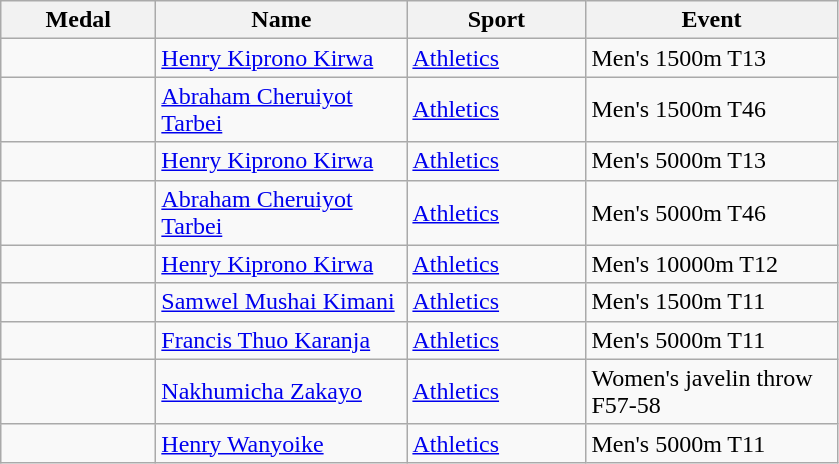<table class="wikitable">
<tr>
<th style="width:6em">Medal</th>
<th style="width:10em">Name</th>
<th style="width:7em">Sport</th>
<th style="width:10em">Event</th>
</tr>
<tr>
<td></td>
<td><a href='#'>Henry Kiprono Kirwa</a></td>
<td><a href='#'>Athletics</a></td>
<td>Men's 1500m T13</td>
</tr>
<tr>
<td></td>
<td><a href='#'>Abraham Cheruiyot Tarbei</a></td>
<td><a href='#'>Athletics</a></td>
<td>Men's 1500m T46</td>
</tr>
<tr>
<td></td>
<td><a href='#'>Henry Kiprono Kirwa</a></td>
<td><a href='#'>Athletics</a></td>
<td>Men's 5000m T13</td>
</tr>
<tr>
<td></td>
<td><a href='#'>Abraham Cheruiyot Tarbei</a></td>
<td><a href='#'>Athletics</a></td>
<td>Men's 5000m T46</td>
</tr>
<tr>
<td></td>
<td><a href='#'>Henry Kiprono Kirwa</a></td>
<td><a href='#'>Athletics</a></td>
<td>Men's 10000m T12</td>
</tr>
<tr>
<td></td>
<td><a href='#'>Samwel Mushai Kimani</a></td>
<td><a href='#'>Athletics</a></td>
<td>Men's 1500m T11</td>
</tr>
<tr>
<td></td>
<td><a href='#'>Francis Thuo Karanja</a></td>
<td><a href='#'>Athletics</a></td>
<td>Men's 5000m T11</td>
</tr>
<tr>
<td></td>
<td><a href='#'>Nakhumicha Zakayo</a></td>
<td><a href='#'>Athletics</a></td>
<td>Women's javelin throw F57-58</td>
</tr>
<tr>
<td></td>
<td><a href='#'>Henry Wanyoike</a></td>
<td><a href='#'>Athletics</a></td>
<td>Men's 5000m T11</td>
</tr>
</table>
